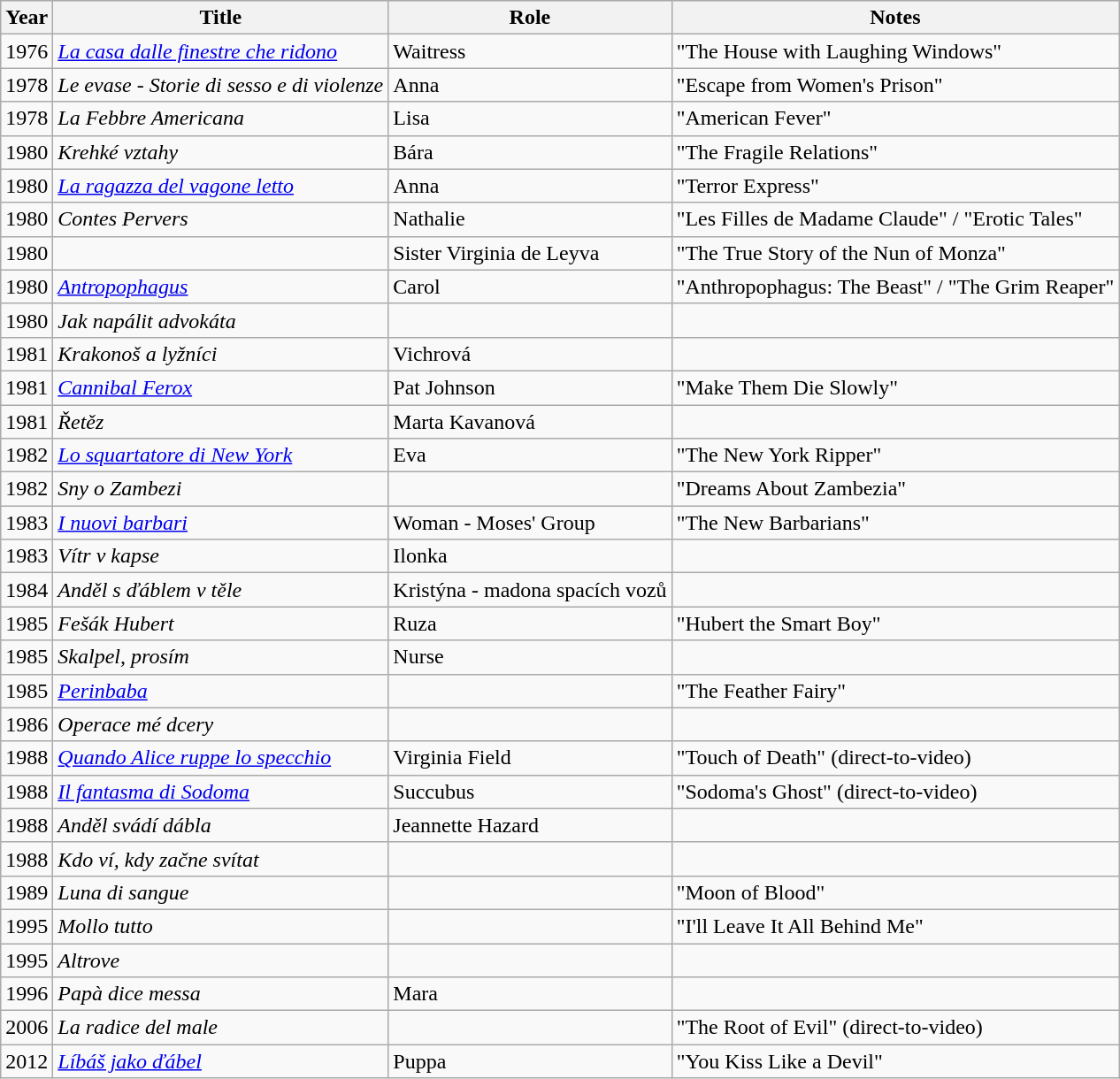<table class="wikitable plainrowheaders sortable">
<tr>
<th scope="col">Year</th>
<th scope="col">Title</th>
<th scope="col">Role</th>
<th class="unsortable">Notes</th>
</tr>
<tr>
<td>1976</td>
<td><em><a href='#'>La casa dalle finestre che ridono</a></em></td>
<td>Waitress </td>
<td>"The House with Laughing Windows"</td>
</tr>
<tr>
<td>1978</td>
<td><em>Le evase - Storie di sesso e di violenze</em></td>
<td>Anna</td>
<td>"Escape from Women's Prison"</td>
</tr>
<tr>
<td>1978</td>
<td><em>La Febbre Americana</em></td>
<td>Lisa</td>
<td>"American Fever"</td>
</tr>
<tr>
<td>1980</td>
<td><em>Krehké vztahy</em></td>
<td>Bára</td>
<td>"The Fragile Relations"</td>
</tr>
<tr>
<td>1980</td>
<td><em><a href='#'>La ragazza del vagone letto</a></em></td>
<td>Anna</td>
<td>"Terror Express"</td>
</tr>
<tr>
<td>1980</td>
<td><em>Contes Pervers</em></td>
<td>Nathalie</td>
<td>"Les Filles de Madame Claude" / "Erotic Tales"</td>
</tr>
<tr>
<td>1980</td>
<td><em></em></td>
<td>Sister Virginia de Leyva</td>
<td>"The True Story of the Nun of Monza"</td>
</tr>
<tr>
<td>1980</td>
<td><em><a href='#'>Antropophagus</a></em></td>
<td>Carol</td>
<td>"Anthropophagus: The Beast" / "The Grim Reaper"</td>
</tr>
<tr>
<td>1980</td>
<td><em>Jak napálit advokáta</em></td>
<td></td>
<td></td>
</tr>
<tr>
<td>1981</td>
<td><em>Krakonoš a lyžníci</em></td>
<td>Vichrová</td>
<td></td>
</tr>
<tr>
<td>1981</td>
<td><em><a href='#'>Cannibal Ferox</a></em></td>
<td>Pat Johnson</td>
<td>"Make Them Die Slowly"</td>
</tr>
<tr>
<td>1981</td>
<td><em>Řetěz</em></td>
<td>Marta Kavanová</td>
<td></td>
</tr>
<tr>
<td>1982</td>
<td><em><a href='#'>Lo squartatore di New York</a></em></td>
<td>Eva</td>
<td>"The New York Ripper"</td>
</tr>
<tr>
<td>1982</td>
<td><em>Sny o Zambezi</em></td>
<td></td>
<td>"Dreams About Zambezia"</td>
</tr>
<tr>
<td>1983</td>
<td><em><a href='#'>I nuovi barbari</a></em></td>
<td>Woman - Moses' Group</td>
<td>"The New Barbarians"</td>
</tr>
<tr>
<td>1983</td>
<td><em>Vítr v kapse</em></td>
<td>Ilonka</td>
<td></td>
</tr>
<tr>
<td>1984</td>
<td><em>Anděl s ďáblem v těle</em></td>
<td>Kristýna - madona spacích vozů</td>
<td></td>
</tr>
<tr>
<td>1985</td>
<td><em>Fešák Hubert</em></td>
<td>Ruza</td>
<td>"Hubert the Smart Boy"</td>
</tr>
<tr>
<td>1985</td>
<td><em>Skalpel, prosím</em></td>
<td>Nurse</td>
<td></td>
</tr>
<tr>
<td>1985</td>
<td><em><a href='#'>Perinbaba</a></em></td>
<td></td>
<td>"The Feather Fairy"</td>
</tr>
<tr>
<td>1986</td>
<td><em>Operace mé dcery</em></td>
<td></td>
<td></td>
</tr>
<tr>
<td>1988</td>
<td><em><a href='#'>Quando Alice ruppe lo specchio</a></em></td>
<td>Virginia Field</td>
<td>"Touch of Death" (direct-to-video)</td>
</tr>
<tr>
<td>1988</td>
<td><em><a href='#'>Il fantasma di Sodoma</a></em></td>
<td>Succubus</td>
<td>"Sodoma's Ghost" (direct-to-video)</td>
</tr>
<tr>
<td>1988</td>
<td><em>Anděl svádí dábla</em></td>
<td>Jeannette Hazard</td>
<td></td>
</tr>
<tr>
<td>1988</td>
<td><em>Kdo ví, kdy začne svítat</em></td>
<td></td>
<td></td>
</tr>
<tr>
<td>1989</td>
<td><em>Luna di sangue</em></td>
<td></td>
<td>"Moon of Blood"</td>
</tr>
<tr>
<td>1995</td>
<td><em>Mollo tutto</em></td>
<td></td>
<td>"I'll Leave It All Behind Me"</td>
</tr>
<tr>
<td>1995</td>
<td><em>Altrove</em></td>
<td></td>
<td></td>
</tr>
<tr>
<td>1996</td>
<td><em>Papà dice messa</em></td>
<td>Mara</td>
<td></td>
</tr>
<tr>
<td>2006</td>
<td><em>La radice del male</em></td>
<td></td>
<td>"The Root of Evil" (direct-to-video)</td>
</tr>
<tr>
<td>2012</td>
<td><em><a href='#'>Líbáš jako ďábel</a></em></td>
<td>Puppa</td>
<td>"You Kiss Like a Devil"</td>
</tr>
</table>
